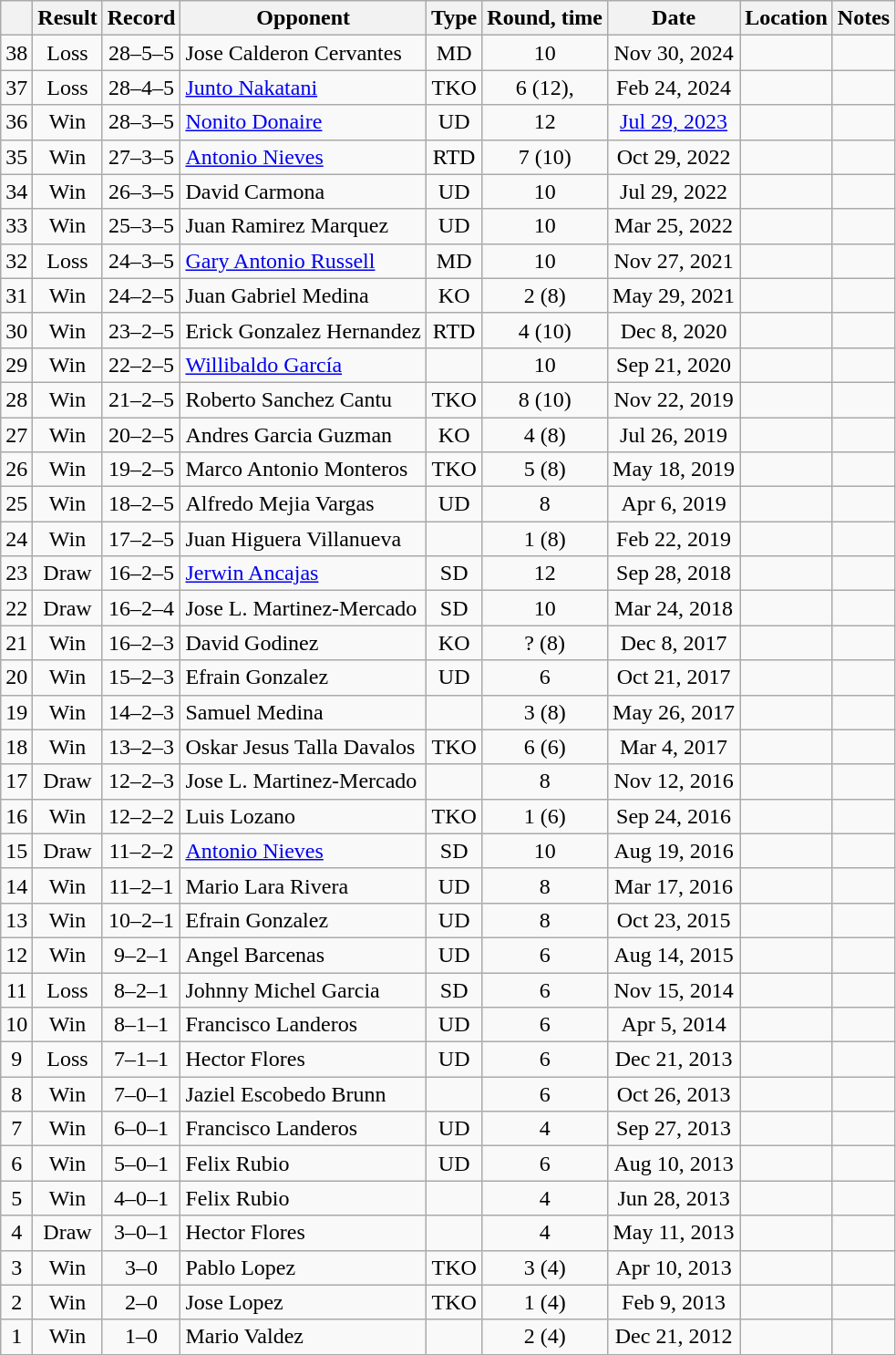<table class=wikitable style=text-align:center>
<tr>
<th></th>
<th>Result</th>
<th>Record</th>
<th>Opponent</th>
<th>Type</th>
<th>Round, time</th>
<th>Date</th>
<th>Location</th>
<th>Notes</th>
</tr>
<tr>
<td>38</td>
<td>Loss</td>
<td>28–5–5</td>
<td align=left>Jose Calderon Cervantes</td>
<td>MD</td>
<td>10</td>
<td>Nov 30, 2024</td>
<td align=left></td>
<td align=left></td>
</tr>
<tr>
<td>37</td>
<td>Loss</td>
<td>28–4–5</td>
<td align=left><a href='#'>Junto Nakatani</a></td>
<td>TKO</td>
<td>6 (12), </td>
<td>Feb 24, 2024</td>
<td align=left></td>
<td align=left></td>
</tr>
<tr>
<td>36</td>
<td>Win</td>
<td>28–3–5</td>
<td align=left><a href='#'>Nonito Donaire</a></td>
<td>UD</td>
<td>12</td>
<td><a href='#'>Jul 29, 2023</a></td>
<td align=left></td>
<td align=left></td>
</tr>
<tr>
<td>35</td>
<td>Win</td>
<td>27–3–5</td>
<td align=left><a href='#'>Antonio Nieves</a></td>
<td>RTD</td>
<td>7 (10) </td>
<td>Oct 29, 2022</td>
<td align=left></td>
<td align=left></td>
</tr>
<tr>
<td>34</td>
<td>Win</td>
<td>26–3–5</td>
<td align=left>David Carmona</td>
<td>UD</td>
<td>10</td>
<td>Jul 29, 2022</td>
<td align=left></td>
<td align=left></td>
</tr>
<tr>
<td>33</td>
<td>Win</td>
<td>25–3–5</td>
<td align=left>Juan Ramirez Marquez</td>
<td>UD</td>
<td>10</td>
<td>Mar 25, 2022</td>
<td align=left></td>
<td align=left></td>
</tr>
<tr>
<td>32</td>
<td>Loss</td>
<td>24–3–5</td>
<td align=left><a href='#'>Gary Antonio Russell</a></td>
<td>MD</td>
<td>10</td>
<td>Nov 27, 2021</td>
<td align=left></td>
<td align=left></td>
</tr>
<tr>
<td>31</td>
<td>Win</td>
<td>24–2–5</td>
<td align=left>Juan Gabriel Medina</td>
<td>KO</td>
<td>2 (8) </td>
<td>May 29, 2021</td>
<td align=left></td>
<td align=left></td>
</tr>
<tr>
<td>30</td>
<td>Win</td>
<td>23–2–5</td>
<td align=left>Erick Gonzalez Hernandez</td>
<td>RTD</td>
<td>4 (10) </td>
<td>Dec 8, 2020</td>
<td align=left></td>
<td align=left></td>
</tr>
<tr>
<td>29</td>
<td>Win</td>
<td>22–2–5</td>
<td align=left><a href='#'>Willibaldo García</a></td>
<td></td>
<td>10</td>
<td>Sep 21, 2020</td>
<td align=left></td>
<td align=left></td>
</tr>
<tr>
<td>28</td>
<td>Win</td>
<td>21–2–5</td>
<td align=left>Roberto Sanchez Cantu</td>
<td>TKO</td>
<td>8 (10) </td>
<td>Nov 22, 2019</td>
<td align=left></td>
<td align=left></td>
</tr>
<tr>
<td>27</td>
<td>Win</td>
<td>20–2–5</td>
<td align=left>Andres Garcia Guzman</td>
<td>KO</td>
<td>4 (8) </td>
<td>Jul 26, 2019</td>
<td align=left></td>
<td align=left></td>
</tr>
<tr>
<td>26</td>
<td>Win</td>
<td>19–2–5</td>
<td align=left>Marco Antonio Monteros</td>
<td>TKO</td>
<td>5 (8) </td>
<td>May 18, 2019</td>
<td align=left></td>
<td align=left></td>
</tr>
<tr>
<td>25</td>
<td>Win</td>
<td>18–2–5</td>
<td align=left>Alfredo Mejia Vargas</td>
<td>UD</td>
<td>8</td>
<td>Apr 6, 2019</td>
<td align=left></td>
<td align=left></td>
</tr>
<tr>
<td>24</td>
<td>Win</td>
<td>17–2–5</td>
<td align=left>Juan Higuera Villanueva</td>
<td></td>
<td>1 (8) </td>
<td>Feb 22, 2019</td>
<td align=left></td>
<td align=left></td>
</tr>
<tr>
<td>23</td>
<td>Draw</td>
<td>16–2–5</td>
<td align=left><a href='#'>Jerwin Ancajas</a></td>
<td>SD</td>
<td>12</td>
<td>Sep 28, 2018</td>
<td align=left></td>
<td align=left></td>
</tr>
<tr>
<td>22</td>
<td>Draw</td>
<td>16–2–4</td>
<td align=left>Jose L. Martinez-Mercado</td>
<td>SD</td>
<td>10</td>
<td>Mar 24, 2018</td>
<td align=left></td>
<td align=left></td>
</tr>
<tr>
<td>21</td>
<td>Win</td>
<td>16–2–3</td>
<td align=left>David Godinez</td>
<td>KO</td>
<td>? (8) </td>
<td>Dec 8, 2017</td>
<td align=left></td>
<td align=left></td>
</tr>
<tr>
<td>20</td>
<td>Win</td>
<td>15–2–3</td>
<td align=left>Efrain Gonzalez</td>
<td>UD</td>
<td>6</td>
<td>Oct 21, 2017</td>
<td align=left></td>
<td align=left></td>
</tr>
<tr>
<td>19</td>
<td>Win</td>
<td>14–2–3</td>
<td align=left>Samuel Medina</td>
<td></td>
<td>3 (8) </td>
<td>May 26, 2017</td>
<td align=left></td>
<td align=left></td>
</tr>
<tr>
<td>18</td>
<td>Win</td>
<td>13–2–3</td>
<td align=left>Oskar Jesus Talla Davalos</td>
<td>TKO</td>
<td>6 (6) </td>
<td>Mar 4, 2017</td>
<td align=left></td>
<td align=left></td>
</tr>
<tr>
<td>17</td>
<td>Draw</td>
<td>12–2–3</td>
<td align=left>Jose L. Martinez-Mercado</td>
<td></td>
<td>8</td>
<td>Nov 12, 2016</td>
<td align=left></td>
<td align=left></td>
</tr>
<tr>
<td>16</td>
<td>Win</td>
<td>12–2–2</td>
<td align=left>Luis Lozano</td>
<td>TKO</td>
<td>1 (6) </td>
<td>Sep 24, 2016</td>
<td align=left></td>
<td align=left></td>
</tr>
<tr>
<td>15</td>
<td>Draw</td>
<td>11–2–2</td>
<td align=left><a href='#'>Antonio Nieves</a></td>
<td>SD</td>
<td>10</td>
<td>Aug 19, 2016</td>
<td align=left></td>
<td align=left></td>
</tr>
<tr>
<td>14</td>
<td>Win</td>
<td>11–2–1</td>
<td align=left>Mario Lara Rivera</td>
<td>UD</td>
<td>8</td>
<td>Mar 17, 2016</td>
<td align=left></td>
<td align=left></td>
</tr>
<tr>
<td>13</td>
<td>Win</td>
<td>10–2–1</td>
<td align=left>Efrain Gonzalez</td>
<td>UD</td>
<td>8</td>
<td>Oct 23, 2015</td>
<td align=left></td>
<td align=left></td>
</tr>
<tr>
<td>12</td>
<td>Win</td>
<td>9–2–1</td>
<td align=left>Angel Barcenas</td>
<td>UD</td>
<td>6</td>
<td>Aug 14, 2015</td>
<td align=left></td>
<td align=left></td>
</tr>
<tr>
<td>11</td>
<td>Loss</td>
<td>8–2–1</td>
<td align=left>Johnny Michel Garcia</td>
<td>SD</td>
<td>6</td>
<td>Nov 15, 2014</td>
<td align=left></td>
<td align=left></td>
</tr>
<tr>
<td>10</td>
<td>Win</td>
<td>8–1–1</td>
<td align=left>Francisco Landeros</td>
<td>UD</td>
<td>6</td>
<td>Apr 5, 2014</td>
<td align=left></td>
<td align=left></td>
</tr>
<tr>
<td>9</td>
<td>Loss</td>
<td>7–1–1</td>
<td align=left>Hector Flores</td>
<td>UD</td>
<td>6</td>
<td>Dec 21, 2013</td>
<td align=left></td>
<td align=left></td>
</tr>
<tr>
<td>8</td>
<td>Win</td>
<td>7–0–1</td>
<td align=left>Jaziel Escobedo Brunn</td>
<td></td>
<td>6</td>
<td>Oct 26, 2013</td>
<td align=left></td>
<td align=left></td>
</tr>
<tr>
<td>7</td>
<td>Win</td>
<td>6–0–1</td>
<td align=left>Francisco Landeros</td>
<td>UD</td>
<td>4</td>
<td>Sep 27, 2013</td>
<td align=left></td>
<td align=left></td>
</tr>
<tr>
<td>6</td>
<td>Win</td>
<td>5–0–1</td>
<td align=left>Felix Rubio</td>
<td>UD</td>
<td>6</td>
<td>Aug 10, 2013</td>
<td align=left></td>
<td align=left></td>
</tr>
<tr>
<td>5</td>
<td>Win</td>
<td>4–0–1</td>
<td align=left>Felix Rubio</td>
<td></td>
<td>4</td>
<td>Jun 28, 2013</td>
<td align=left></td>
<td align=left></td>
</tr>
<tr>
<td>4</td>
<td>Draw</td>
<td>3–0–1</td>
<td align=left>Hector Flores</td>
<td></td>
<td>4</td>
<td>May 11, 2013</td>
<td align=left></td>
<td align=left></td>
</tr>
<tr>
<td>3</td>
<td>Win</td>
<td>3–0</td>
<td align=left>Pablo Lopez</td>
<td>TKO</td>
<td>3 (4) </td>
<td>Apr 10, 2013</td>
<td align=left></td>
<td align=left></td>
</tr>
<tr>
<td>2</td>
<td>Win</td>
<td>2–0</td>
<td align=left>Jose Lopez</td>
<td>TKO</td>
<td>1 (4) </td>
<td>Feb 9, 2013</td>
<td align=left></td>
<td align=left></td>
</tr>
<tr>
<td>1</td>
<td>Win</td>
<td>1–0</td>
<td align=left>Mario Valdez</td>
<td></td>
<td>2 (4) </td>
<td>Dec 21, 2012</td>
<td align=left></td>
<td align=left></td>
</tr>
</table>
